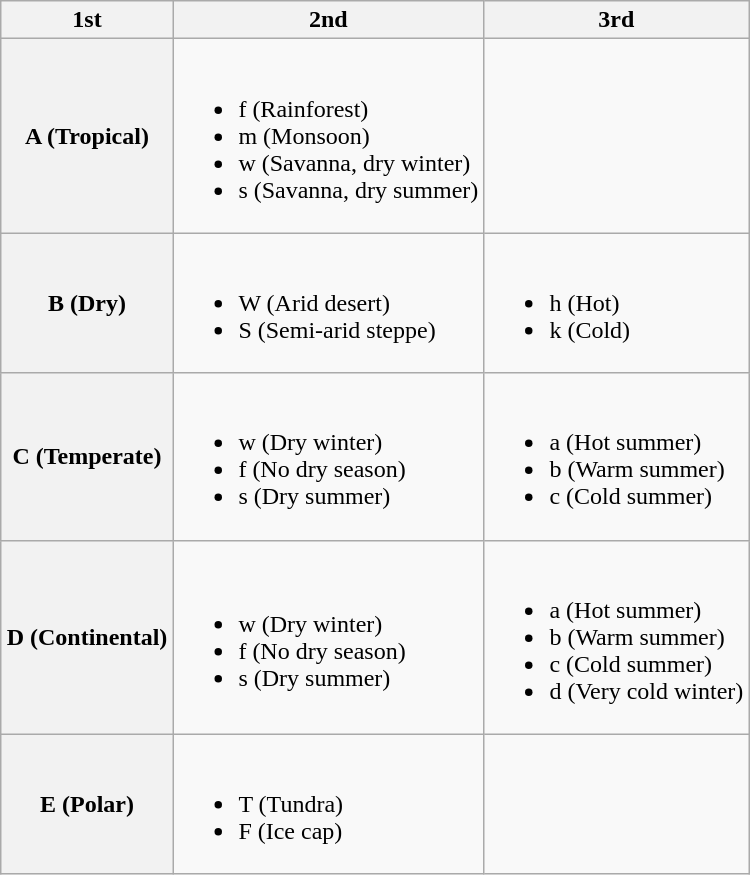<table class="wikitable plainlist" style="margin:auto;">
<tr>
<th scope="col">1st</th>
<th scope="col">2nd</th>
<th scope="col">3rd</th>
</tr>
<tr>
<th scope="row">A (Tropical)</th>
<td><br><ul><li>f (Rainforest)</li><li>m (Monsoon)</li><li>w (Savanna, dry winter)</li><li>s (Savanna, dry summer)</li></ul></td>
<td></td>
</tr>
<tr>
<th scope="row">B (Dry)</th>
<td><br><ul><li>W (Arid desert)</li><li>S (Semi-arid steppe)</li></ul></td>
<td><br><ul><li>h (Hot)</li><li>k (Cold)</li></ul></td>
</tr>
<tr>
<th scope="row">C (Temperate)</th>
<td><br><ul><li>w (Dry winter)</li><li>f (No dry season)</li><li>s (Dry summer)</li></ul></td>
<td><br><ul><li>a (Hot summer)</li><li>b (Warm summer)</li><li>c (Cold summer)</li></ul></td>
</tr>
<tr>
<th scope="row">D (Continental)</th>
<td><br><ul><li>w (Dry winter)</li><li>f (No dry season)</li><li>s (Dry summer)</li></ul></td>
<td><br><ul><li>a (Hot summer)</li><li>b (Warm summer)</li><li>c (Cold summer)</li><li>d (Very cold winter)</li></ul></td>
</tr>
<tr>
<th scope="row">E (Polar)</th>
<td><br><ul><li>T (Tundra)</li><li>F (Ice cap)</li></ul></td>
<td></td>
</tr>
</table>
